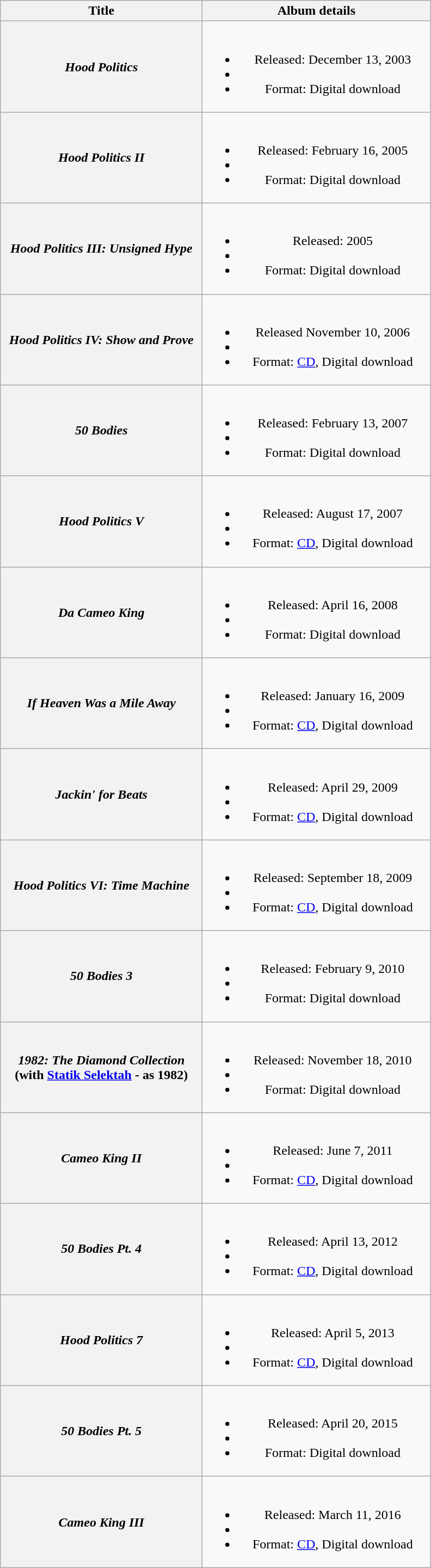<table class="wikitable plainrowheaders" style="text-align:center;">
<tr>
<th scope="col" style="width:15em;">Title</th>
<th scope="col" style="width:17em;">Album details</th>
</tr>
<tr>
<th scope="row"><em>Hood Politics</em></th>
<td><br><ul><li>Released: December 13, 2003</li><li></li><li>Format: Digital download</li></ul></td>
</tr>
<tr>
<th scope="row"><em>Hood Politics II</em></th>
<td><br><ul><li>Released: February 16, 2005</li><li></li><li>Format: Digital download</li></ul></td>
</tr>
<tr>
<th scope="row"><em>Hood Politics III: Unsigned Hype</em></th>
<td><br><ul><li>Released: 2005</li><li></li><li>Format: Digital download</li></ul></td>
</tr>
<tr>
<th scope="row"><em>Hood Politics IV: Show and Prove</em></th>
<td><br><ul><li>Released November 10, 2006</li><li></li><li>Format: <a href='#'>CD</a>, Digital download</li></ul></td>
</tr>
<tr>
<th scope="row"><em>50 Bodies</em></th>
<td><br><ul><li>Released: February 13, 2007</li><li></li><li>Format: Digital download</li></ul></td>
</tr>
<tr>
<th scope="row"><em>Hood Politics V</em></th>
<td><br><ul><li>Released: August 17, 2007</li><li></li><li>Format: <a href='#'>CD</a>, Digital download</li></ul></td>
</tr>
<tr>
<th scope="row"><em>Da Cameo King</em></th>
<td><br><ul><li>Released: April 16, 2008</li><li></li><li>Format: Digital download</li></ul></td>
</tr>
<tr>
<th scope="row"><em>If Heaven Was a Mile Away</em></th>
<td><br><ul><li>Released: January 16, 2009</li><li></li><li>Format: <a href='#'>CD</a>, Digital download</li></ul></td>
</tr>
<tr>
<th scope="row"><em>Jackin' for Beats</em></th>
<td><br><ul><li>Released: April 29, 2009</li><li></li><li>Format: <a href='#'>CD</a>, Digital download</li></ul></td>
</tr>
<tr>
<th scope="row"><em>Hood Politics VI: Time Machine</em></th>
<td><br><ul><li>Released: September 18, 2009</li><li></li><li>Format: <a href='#'>CD</a>, Digital download</li></ul></td>
</tr>
<tr>
<th scope="row"><em>50 Bodies 3</em></th>
<td><br><ul><li>Released: February 9, 2010</li><li></li><li>Format: Digital download</li></ul></td>
</tr>
<tr>
<th scope="row"><em>1982: The Diamond Collection</em> (with <a href='#'>Statik Selektah</a> - as 1982)</th>
<td><br><ul><li>Released: November 18, 2010</li><li></li><li>Format: Digital download</li></ul></td>
</tr>
<tr>
<th scope="row"><em>Cameo King II</em></th>
<td><br><ul><li>Released: June 7, 2011</li><li></li><li>Format: <a href='#'>CD</a>, Digital download</li></ul></td>
</tr>
<tr>
<th scope="row"><em>50 Bodies Pt. 4</em></th>
<td><br><ul><li>Released: April 13, 2012</li><li></li><li>Format: <a href='#'>CD</a>, Digital download</li></ul></td>
</tr>
<tr>
<th scope="row"><em>Hood Politics 7</em></th>
<td><br><ul><li>Released: April 5, 2013</li><li></li><li>Format: <a href='#'>CD</a>, Digital download</li></ul></td>
</tr>
<tr>
<th scope="row"><em>50 Bodies Pt. 5</em></th>
<td><br><ul><li>Released: April 20, 2015</li><li></li><li>Format: Digital download</li></ul></td>
</tr>
<tr>
<th scope="row"><em>Cameo King III</em></th>
<td><br><ul><li>Released: March 11, 2016</li><li></li><li>Format: <a href='#'>CD</a>, Digital download</li></ul></td>
</tr>
</table>
